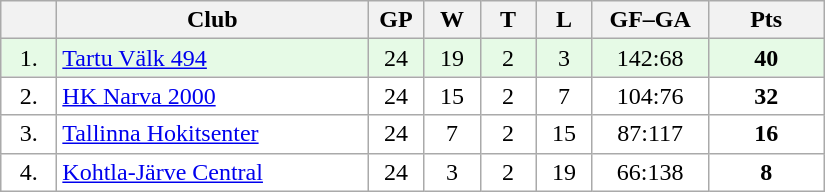<table class="wikitable">
<tr>
<th width="30"></th>
<th width="200">Club</th>
<th width="30">GP</th>
<th width="30">W</th>
<th width="30">T</th>
<th width="30">L</th>
<th width="70">GF–GA</th>
<th width="70">Pts</th>
</tr>
<tr bgcolor="#e6fae6" align="center">
<td>1.</td>
<td align="left"><a href='#'>Tartu Välk 494</a></td>
<td>24</td>
<td>19</td>
<td>2</td>
<td>3</td>
<td>142:68</td>
<td><strong>40</strong></td>
</tr>
<tr bgcolor="#FFFFFF" align="center">
<td>2.</td>
<td align="left"><a href='#'>HK Narva 2000</a></td>
<td>24</td>
<td>15</td>
<td>2</td>
<td>7</td>
<td>104:76</td>
<td><strong>32</strong></td>
</tr>
<tr bgcolor="#FFFFFF" align="center">
<td>3.</td>
<td align="left"><a href='#'>Tallinna Hokitsenter</a></td>
<td>24</td>
<td>7</td>
<td>2</td>
<td>15</td>
<td>87:117</td>
<td><strong>16</strong></td>
</tr>
<tr bgcolor="#FFFFFF" align="center">
<td>4.</td>
<td align="left"><a href='#'>Kohtla-Järve Central</a></td>
<td>24</td>
<td>3</td>
<td>2</td>
<td>19</td>
<td>66:138</td>
<td><strong>8</strong></td>
</tr>
</table>
